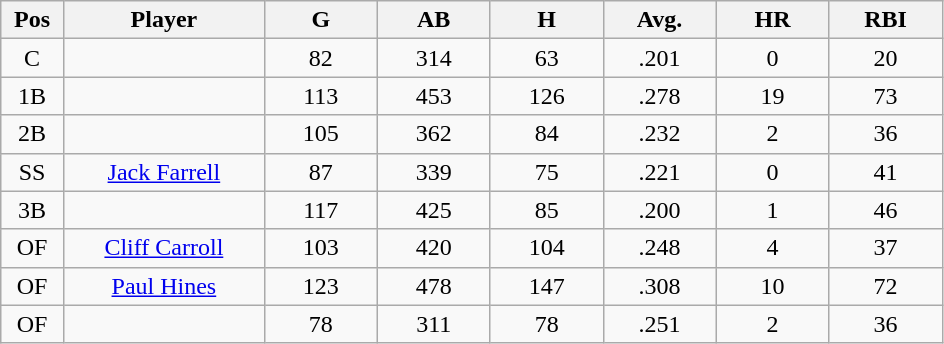<table class="wikitable sortable">
<tr>
<th bgcolor="#DDDDFF" width="5%">Pos</th>
<th bgcolor="#DDDDFF" width="16%">Player</th>
<th bgcolor="#DDDDFF" width="9%">G</th>
<th bgcolor="#DDDDFF" width="9%">AB</th>
<th bgcolor="#DDDDFF" width="9%">H</th>
<th bgcolor="#DDDDFF" width="9%">Avg.</th>
<th bgcolor="#DDDDFF" width="9%">HR</th>
<th bgcolor="#DDDDFF" width="9%">RBI</th>
</tr>
<tr align="center">
<td>C</td>
<td></td>
<td>82</td>
<td>314</td>
<td>63</td>
<td>.201</td>
<td>0</td>
<td>20</td>
</tr>
<tr align="center">
<td>1B</td>
<td></td>
<td>113</td>
<td>453</td>
<td>126</td>
<td>.278</td>
<td>19</td>
<td>73</td>
</tr>
<tr align="center">
<td>2B</td>
<td></td>
<td>105</td>
<td>362</td>
<td>84</td>
<td>.232</td>
<td>2</td>
<td>36</td>
</tr>
<tr align="center">
<td>SS</td>
<td><a href='#'>Jack Farrell</a></td>
<td>87</td>
<td>339</td>
<td>75</td>
<td>.221</td>
<td>0</td>
<td>41</td>
</tr>
<tr align=center>
<td>3B</td>
<td></td>
<td>117</td>
<td>425</td>
<td>85</td>
<td>.200</td>
<td>1</td>
<td>46</td>
</tr>
<tr align="center">
<td>OF</td>
<td><a href='#'>Cliff Carroll</a></td>
<td>103</td>
<td>420</td>
<td>104</td>
<td>.248</td>
<td>4</td>
<td>37</td>
</tr>
<tr align=center>
<td>OF</td>
<td><a href='#'>Paul Hines</a></td>
<td>123</td>
<td>478</td>
<td>147</td>
<td>.308</td>
<td>10</td>
<td>72</td>
</tr>
<tr align=center>
<td>OF</td>
<td></td>
<td>78</td>
<td>311</td>
<td>78</td>
<td>.251</td>
<td>2</td>
<td>36</td>
</tr>
</table>
